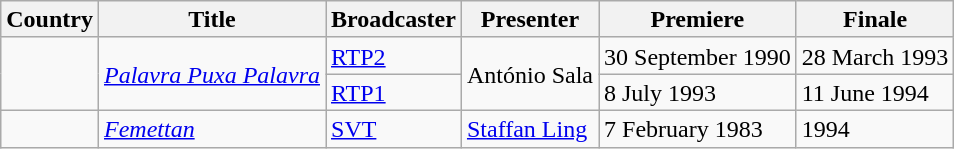<table class="wikitable" style="text-align:left; font-size:100%; line-height:17px;">
<tr>
<th>Country</th>
<th>Title</th>
<th>Broadcaster</th>
<th>Presenter</th>
<th>Premiere</th>
<th>Finale</th>
</tr>
<tr>
<td rowspan="2"></td>
<td rowspan="2"><a href='#'><em>Palavra Puxa Palavra</em></a></td>
<td><a href='#'>RTP2</a></td>
<td rowspan="2">António Sala</td>
<td>30 September 1990</td>
<td>28 March 1993</td>
</tr>
<tr>
<td><a href='#'>RTP1</a></td>
<td>8 July 1993</td>
<td>11 June 1994</td>
</tr>
<tr>
<td></td>
<td><em><a href='#'>Femettan</a></em></td>
<td><a href='#'>SVT</a></td>
<td><a href='#'>Staffan Ling</a></td>
<td>7 February 1983</td>
<td>1994</td>
</tr>
</table>
